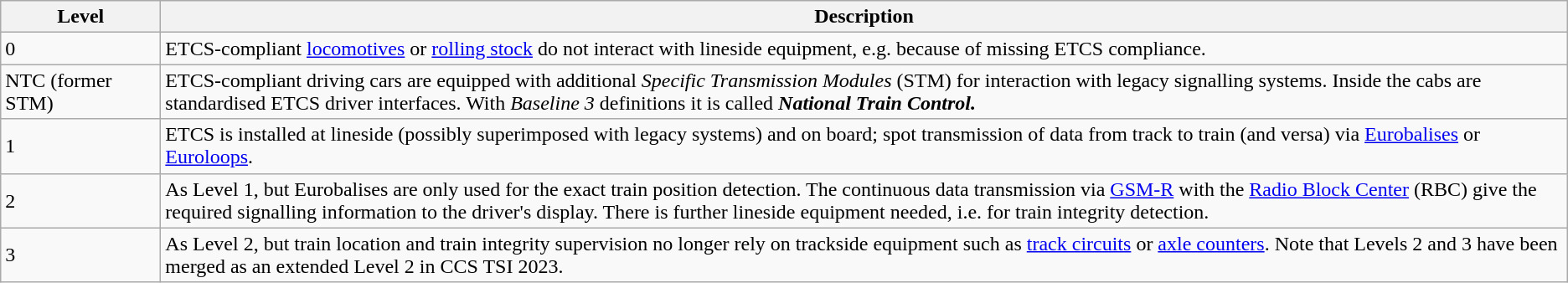<table class="wikitable">
<tr>
<th width=120>Level</th>
<th>Description</th>
</tr>
<tr>
<td>0</td>
<td>ETCS-compliant <a href='#'>locomotives</a> or <a href='#'>rolling stock</a> do not interact with lineside equipment, e.g. because of missing ETCS compliance.</td>
</tr>
<tr>
<td>NTC (former STM)</td>
<td>ETCS-compliant driving cars are equipped with additional <em>Specific Transmission Modules</em> (STM) for interaction with legacy signalling systems. Inside the cabs are standardised ETCS driver interfaces. With <em>Baseline 3</em> definitions it is called <strong><em>N<strong>ational </strong>T<strong>rain </strong>C<strong>ontrol<em>.</td>
</tr>
<tr>
<td>1</td>
<td>ETCS is installed at lineside (possibly superimposed with legacy systems) and on board; spot transmission of data from track to train (and versa) via <a href='#'>Eurobalises</a> or <a href='#'>Euroloops</a>.</td>
</tr>
<tr>
<td>2</td>
<td>As Level 1, but Eurobalises are only used for the exact train position detection. The continuous data transmission via <a href='#'>GSM-R</a> with the <a href='#'>Radio Block Center</a> (RBC) give the required signalling information to the driver's display. There is further lineside equipment needed, i.e. for train integrity detection.</td>
</tr>
<tr>
<td>3</td>
<td>As Level 2, but train location and train integrity supervision no longer rely on trackside equipment such as <a href='#'>track circuits</a> or <a href='#'>axle counters</a>. Note that Levels 2 and 3 have been merged as an extended Level 2 in CCS TSI 2023.</td>
</tr>
</table>
